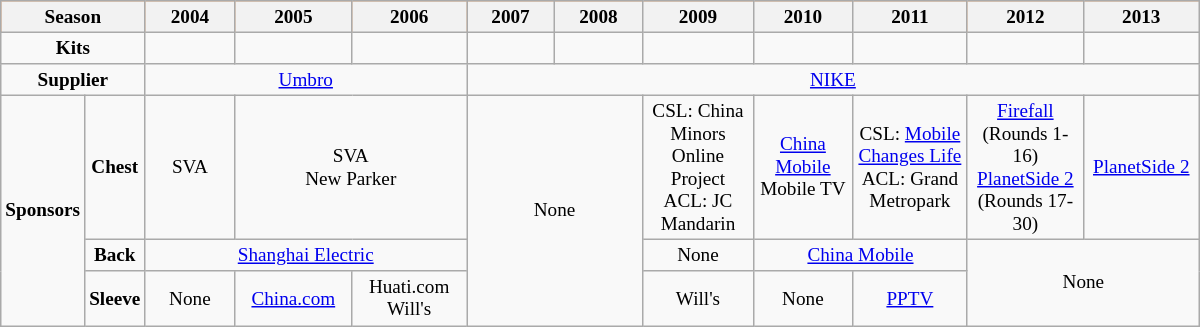<table class="wikitable" style="width:800px; font-size:80%; text-align:center">
<tr bgcolor="#FF7300" style="color:black">
<th colspan="2" width="8%"><strong>Season</strong></th>
<th style="width:100px;"><strong>2004</strong></th>
<th style="width:100px;"><strong>2005</strong></th>
<th style="width:100px;"><strong>2006</strong></th>
<th style="width:100px;"><strong>2007</strong></th>
<th style="width:100px;"><strong>2008</strong></th>
<th style="width:100px;"><strong>2009</strong></th>
<th style="width:100px;"><strong>2010</strong></th>
<th style="width:100px;"><strong>2011</strong></th>
<th style="width:100px;"><strong>2012</strong></th>
<th style="width:100px;"><strong>2013</strong></th>
</tr>
<tr align="center">
<td colspan="2"><strong>Kits</strong></td>
<td></td>
<td></td>
<td></td>
<td></td>
<td></td>
<td></td>
<td></td>
<td></td>
<td></td>
<td></td>
</tr>
<tr align="center">
<td colspan="2"><strong>Supplier</strong></td>
<td colspan="3"><a href='#'>Umbro</a></td>
<td colspan="7"><a href='#'>NIKE</a></td>
</tr>
<tr align="center">
<td rowspan="3"><strong>Sponsors</strong></td>
<td><strong>Chest</strong></td>
<td>SVA</td>
<td colspan="2">SVA<br>New Parker</td>
<td colspan="2" rowspan="3">None</td>
<td>CSL: China Minors Online Project<br>ACL: JC Mandarin</td>
<td><a href='#'>China Mobile</a><br>Mobile TV</td>
<td>CSL: <a href='#'>Mobile Changes Life</a><br>ACL: Grand Metropark</td>
<td><a href='#'>Firefall</a> (Rounds 1-16)<br><a href='#'>PlanetSide 2</a> (Rounds 17-30)</td>
<td><a href='#'>PlanetSide 2</a></td>
</tr>
<tr>
<td><strong>Back</strong></td>
<td colspan="3"><a href='#'>Shanghai Electric</a></td>
<td>None</td>
<td colspan="2"><a href='#'>China Mobile</a></td>
<td colspan="2" rowspan="2">None</td>
</tr>
<tr>
<td><strong>Sleeve</strong></td>
<td>None</td>
<td><a href='#'>China.com</a></td>
<td>Huati.com<br>Will's</td>
<td>Will's</td>
<td>None</td>
<td><a href='#'>PPTV</a></td>
</tr>
</table>
